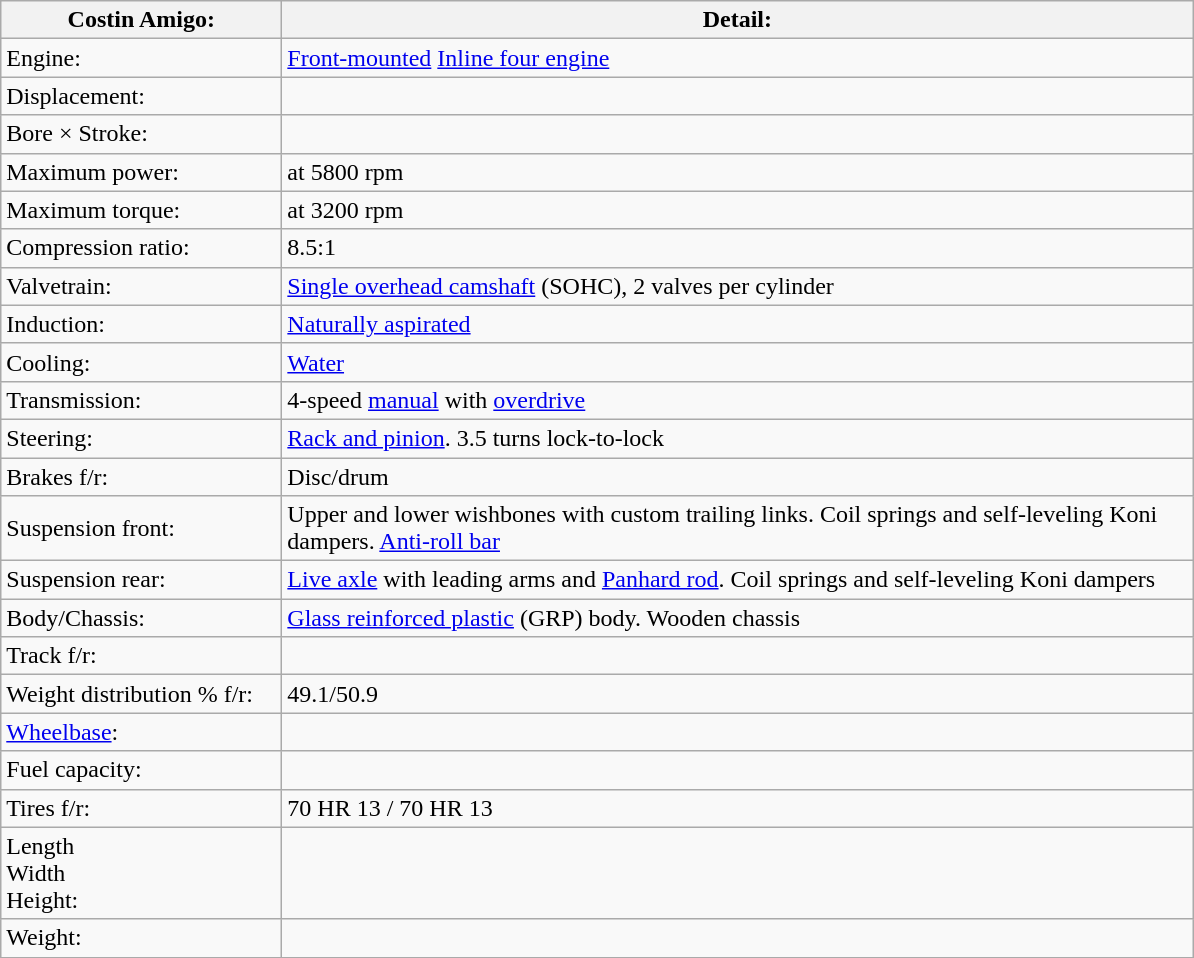<table class="wikitable defaultcenter col1left">
<tr>
<th width="180">Costin Amigo:</th>
<th width="600">Detail:</th>
</tr>
<tr>
<td>Engine:</td>
<td><a href='#'>Front-mounted</a> <a href='#'>Inline four engine</a></td>
</tr>
<tr>
<td>Displacement:</td>
<td></td>
</tr>
<tr>
<td>Bore × Stroke:</td>
<td></td>
</tr>
<tr>
<td>Maximum power:</td>
<td> at 5800 rpm</td>
</tr>
<tr>
<td>Maximum torque:</td>
<td> at 3200 rpm</td>
</tr>
<tr>
<td>Compression ratio:</td>
<td>8.5:1</td>
</tr>
<tr>
<td>Valvetrain: </td>
<td><a href='#'>Single overhead camshaft</a> (SOHC), 2 valves per cylinder</td>
</tr>
<tr>
<td>Induction: </td>
<td><a href='#'>Naturally aspirated</a></td>
</tr>
<tr>
<td>Cooling: </td>
<td><a href='#'>Water</a></td>
</tr>
<tr>
<td>Transmission: </td>
<td>4-speed <a href='#'>manual</a> with <a href='#'>overdrive</a></td>
</tr>
<tr>
<td>Steering: </td>
<td><a href='#'>Rack and pinion</a>. 3.5 turns lock-to-lock</td>
</tr>
<tr>
<td>Brakes f/r:</td>
<td>Disc/drum</td>
</tr>
<tr>
<td>Suspension front:</td>
<td>Upper and lower wishbones with custom trailing links. Coil springs and self-leveling Koni dampers. <a href='#'>Anti-roll bar</a></td>
</tr>
<tr>
<td>Suspension rear:</td>
<td><a href='#'>Live axle</a> with leading arms and <a href='#'>Panhard rod</a>. Coil springs and self-leveling Koni dampers</td>
</tr>
<tr>
<td>Body/Chassis:</td>
<td><a href='#'>Glass reinforced plastic</a> (GRP) body. Wooden chassis</td>
</tr>
<tr>
<td>Track f/r:</td>
<td></td>
</tr>
<tr>
<td>Weight distribution % f/r:</td>
<td>49.1/50.9</td>
</tr>
<tr>
<td><a href='#'>Wheelbase</a>:</td>
<td></td>
</tr>
<tr>
<td>Fuel capacity:</td>
<td></td>
</tr>
<tr>
<td>Tires f/r:</td>
<td>70 HR 13 / 70 HR 13</td>
</tr>
<tr>
<td>Length<br>Width<br>Height:</td>
<td><br><br></td>
</tr>
<tr>
<td>Weight:</td>
<td></td>
</tr>
</table>
